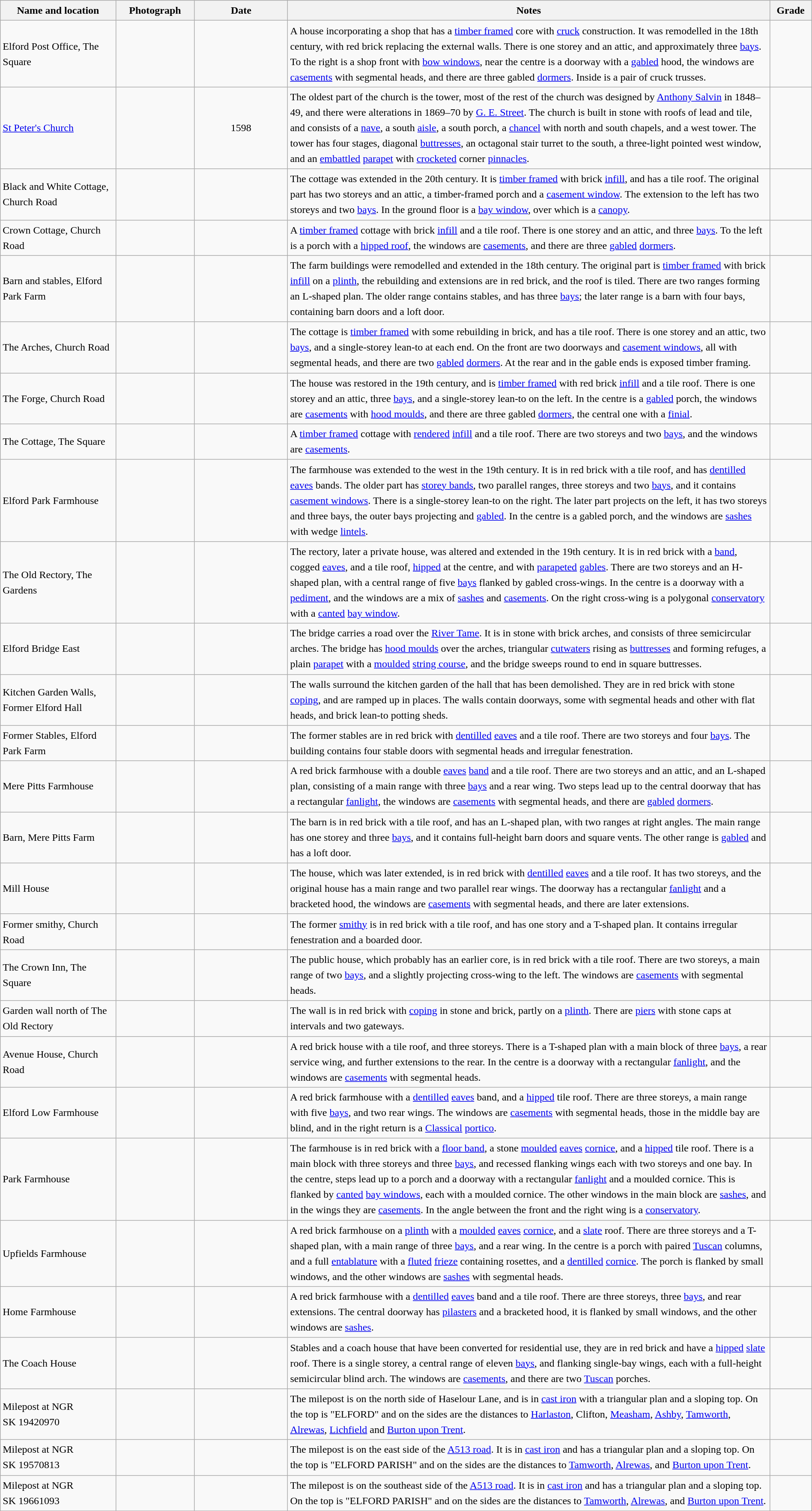<table class="wikitable sortable plainrowheaders" style="width:100%; border:0; text-align:left; line-height:150%;">
<tr>
<th scope="col"  style="width:150px">Name and location</th>
<th scope="col"  style="width:100px" class="unsortable">Photograph</th>
<th scope="col"  style="width:120px">Date</th>
<th scope="col"  style="width:650px" class="unsortable">Notes</th>
<th scope="col"  style="width:50px">Grade</th>
</tr>
<tr>
<td>Elford Post Office, The Square<br><small></small></td>
<td></td>
<td align="center"></td>
<td>A house incorporating a shop that has a <a href='#'>timber framed</a> core with <a href='#'>cruck</a> construction.  It was remodelled in the 18th century, with red brick replacing the external walls.  There is one storey and an attic, and approximately three <a href='#'>bays</a>.  To the right is a shop front with <a href='#'>bow windows</a>, near the centre is a doorway with a <a href='#'>gabled</a> hood, the windows are <a href='#'>casements</a> with segmental heads, and there are three gabled <a href='#'>dormers</a>.  Inside is a pair of cruck trusses.</td>
<td align="center" ></td>
</tr>
<tr>
<td><a href='#'>St Peter's Church</a><br><small></small></td>
<td></td>
<td align="center">1598</td>
<td>The oldest part of the church is the tower, most of the rest of the church was designed by <a href='#'>Anthony Salvin</a> in 1848–49, and there were alterations in 1869–70 by <a href='#'>G. E. Street</a>.  The church is built in stone with roofs of lead and tile, and consists of a <a href='#'>nave</a>, a south <a href='#'>aisle</a>, a south porch, a <a href='#'>chancel</a> with north and south chapels, and a west tower.  The tower has four stages, diagonal <a href='#'>buttresses</a>, an octagonal stair turret to the south, a three-light pointed west window, and an <a href='#'>embattled</a> <a href='#'>parapet</a> with <a href='#'>crocketed</a> corner <a href='#'>pinnacles</a>.</td>
<td align="center" ></td>
</tr>
<tr>
<td>Black and White Cottage, Church Road<br><small></small></td>
<td></td>
<td align="center"></td>
<td>The cottage was extended in the 20th century.  It is <a href='#'>timber framed</a> with brick <a href='#'>infill</a>, and has a tile roof.  The original part has two storeys and an attic, a timber-framed porch and a <a href='#'>casement window</a>.  The extension to the left has two storeys and two <a href='#'>bays</a>.  In the ground floor is a <a href='#'>bay window</a>, over which is a <a href='#'>canopy</a>.</td>
<td align="center" ></td>
</tr>
<tr>
<td>Crown Cottage, Church Road<br><small></small></td>
<td></td>
<td align="center"></td>
<td>A <a href='#'>timber framed</a> cottage with brick <a href='#'>infill</a> and a tile roof.  There is one storey and an attic, and three <a href='#'>bays</a>.  To the left is a porch with a <a href='#'>hipped roof</a>, the windows are <a href='#'>casements</a>, and there are three <a href='#'>gabled</a> <a href='#'>dormers</a>.</td>
<td align="center" ></td>
</tr>
<tr>
<td>Barn and stables, Elford Park Farm<br><small></small></td>
<td></td>
<td align="center"></td>
<td>The farm buildings were remodelled and extended in the 18th century.  The original part is <a href='#'>timber framed</a> with brick <a href='#'>infill</a> on a <a href='#'>plinth</a>, the rebuilding and extensions are in red brick, and the roof is tiled.  There are two ranges forming an L-shaped plan.  The older range contains stables, and has three <a href='#'>bays</a>; the later range is a barn with four bays, containing barn doors and a loft door.</td>
<td align="center" ></td>
</tr>
<tr>
<td>The Arches, Church Road<br><small></small></td>
<td></td>
<td align="center"></td>
<td>The cottage is <a href='#'>timber framed</a> with some rebuilding in brick, and has a tile roof.  There is one storey and an attic, two <a href='#'>bays</a>, and a single-storey lean-to at each end.  On the front are two doorways and <a href='#'>casement windows</a>, all with segmental heads, and there are two <a href='#'>gabled</a> <a href='#'>dormers</a>.  At the rear and in the gable ends is exposed timber framing.</td>
<td align="center" ></td>
</tr>
<tr>
<td>The Forge, Church Road<br><small></small></td>
<td></td>
<td align="center"></td>
<td>The house was restored in the 19th century, and is <a href='#'>timber framed</a> with red brick <a href='#'>infill</a> and a tile roof.  There is one storey and an attic, three <a href='#'>bays</a>, and a single-storey lean-to on the left.  In the centre is a <a href='#'>gabled</a> porch, the windows are <a href='#'>casements</a> with <a href='#'>hood moulds</a>, and there are three gabled <a href='#'>dormers</a>, the central one with a <a href='#'>finial</a>.</td>
<td align="center" ></td>
</tr>
<tr>
<td>The Cottage, The Square<br><small></small></td>
<td></td>
<td align="center"></td>
<td>A <a href='#'>timber framed</a> cottage with <a href='#'>rendered</a> <a href='#'>infill</a> and a tile roof.  There are two storeys and two <a href='#'>bays</a>, and the windows are <a href='#'>casements</a>.</td>
<td align="center" ></td>
</tr>
<tr>
<td>Elford Park Farmhouse<br><small></small></td>
<td></td>
<td align="center"></td>
<td>The farmhouse was extended to the west in the 19th century.  It is in red brick with a tile roof, and has <a href='#'>dentilled</a> <a href='#'>eaves</a> bands.  The older part has <a href='#'>storey bands</a>, two parallel ranges, three storeys and two <a href='#'>bays</a>, and it contains <a href='#'>casement windows</a>.  There is a single-storey lean-to on the right.  The later part projects on the left, it has two storeys and three bays, the outer bays projecting and <a href='#'>gabled</a>.  In the centre is a gabled porch, and the windows are <a href='#'>sashes</a> with wedge <a href='#'>lintels</a>.</td>
<td align="center" ></td>
</tr>
<tr>
<td>The Old Rectory, The Gardens<br><small></small></td>
<td></td>
<td align="center"></td>
<td>The rectory, later a private house, was altered and extended in the 19th century.  It is in red brick with a <a href='#'>band</a>, cogged <a href='#'>eaves</a>, and a tile roof, <a href='#'>hipped</a> at the centre, and with <a href='#'>parapeted</a> <a href='#'>gables</a>. There are two storeys and an H-shaped plan, with a central range of five <a href='#'>bays</a> flanked by gabled cross-wings.  In the centre is a doorway with a <a href='#'>pediment</a>, and the windows are a mix of <a href='#'>sashes</a> and <a href='#'>casements</a>.  On the right cross-wing is a polygonal <a href='#'>conservatory</a> with a <a href='#'>canted</a> <a href='#'>bay window</a>.</td>
<td align="center" ></td>
</tr>
<tr>
<td>Elford Bridge East<br><small></small></td>
<td></td>
<td align="center"></td>
<td>The bridge carries a road over the <a href='#'>River Tame</a>.  It is in stone with brick arches, and consists of three semicircular arches.  The bridge has <a href='#'>hood moulds</a> over the arches, triangular <a href='#'>cutwaters</a> rising as <a href='#'>buttresses</a> and forming refuges, a plain <a href='#'>parapet</a> with a <a href='#'>moulded</a> <a href='#'>string course</a>, and the bridge sweeps round to end in square buttresses.</td>
<td align="center" ></td>
</tr>
<tr>
<td>Kitchen Garden Walls, Former Elford Hall<br><small></small></td>
<td></td>
<td align="center"></td>
<td>The walls surround the kitchen garden of the hall that has been demolished.  They are in red brick with stone <a href='#'>coping</a>, and are ramped up in places.  The walls contain doorways, some with segmental heads and other with flat heads, and brick lean-to potting sheds.</td>
<td align="center" ></td>
</tr>
<tr>
<td>Former Stables, Elford Park Farm<br><small></small></td>
<td></td>
<td align="center"></td>
<td>The former stables are in red brick with <a href='#'>dentilled</a> <a href='#'>eaves</a> and a tile roof.  There are two storeys and four <a href='#'>bays</a>.  The building contains four stable doors with segmental heads and irregular fenestration.</td>
<td align="center" ></td>
</tr>
<tr>
<td>Mere Pitts Farmhouse<br><small></small></td>
<td></td>
<td align="center"></td>
<td>A red brick farmhouse with a double <a href='#'>eaves</a> <a href='#'>band</a> and a tile roof.  There are two storeys and an attic, and an L-shaped plan, consisting of a main range with three <a href='#'>bays</a> and a rear wing.  Two steps lead up to the central doorway that has a rectangular <a href='#'>fanlight</a>, the windows are <a href='#'>casements</a> with segmental heads, and there are <a href='#'>gabled</a> <a href='#'>dormers</a>.</td>
<td align="center" ></td>
</tr>
<tr>
<td>Barn, Mere Pitts Farm<br><small></small></td>
<td></td>
<td align="center"></td>
<td>The barn is in red brick with a tile roof, and has an L-shaped plan, with two ranges at right angles.  The main range has one storey and three <a href='#'>bays</a>, and it contains full-height barn doors and square vents.  The other range is <a href='#'>gabled</a> and has a loft door.</td>
<td align="center" ></td>
</tr>
<tr>
<td>Mill House<br><small></small></td>
<td></td>
<td align="center"></td>
<td>The house, which was later extended, is in red brick with <a href='#'>dentilled</a> <a href='#'>eaves</a> and a tile roof.  It has two storeys, and the original house has a main range and two parallel rear wings. The doorway has a rectangular <a href='#'>fanlight</a> and a bracketed hood, the windows are <a href='#'>casements</a> with segmental heads, and there are later extensions.</td>
<td align="center" ></td>
</tr>
<tr>
<td>Former smithy, Church Road<br><small></small></td>
<td></td>
<td align="center"></td>
<td>The former <a href='#'>smithy</a> is in red brick with a tile roof, and has one story and a T-shaped plan.  It contains irregular fenestration and a boarded door.</td>
<td align="center" ></td>
</tr>
<tr>
<td>The Crown Inn, The Square<br><small></small></td>
<td></td>
<td align="center"></td>
<td>The public house, which probably has an earlier core, is in red brick with a tile roof.  There are two storeys, a main range of two <a href='#'>bays</a>, and a slightly projecting cross-wing to the left.  The windows are <a href='#'>casements</a> with segmental heads.</td>
<td align="center" ></td>
</tr>
<tr>
<td>Garden wall north of The Old Rectory<br><small></small></td>
<td></td>
<td align="center"></td>
<td>The wall is in red brick with <a href='#'>coping</a> in stone and brick, partly on a <a href='#'>plinth</a>.  There are <a href='#'>piers</a> with stone caps at intervals and two gateways.</td>
<td align="center" ></td>
</tr>
<tr>
<td>Avenue House, Church Road<br><small></small></td>
<td></td>
<td align="center"></td>
<td>A red brick house with a tile roof, and three storeys.  There is a T-shaped plan with a main block of three <a href='#'>bays</a>, a rear service wing, and further extensions to the rear.  In the centre is a doorway with a rectangular <a href='#'>fanlight</a>, and the windows are <a href='#'>casements</a> with segmental heads.</td>
<td align="center" ></td>
</tr>
<tr>
<td>Elford Low Farmhouse<br><small></small></td>
<td></td>
<td align="center"></td>
<td>A red brick farmhouse with a <a href='#'>dentilled</a> <a href='#'>eaves</a> band, and a <a href='#'>hipped</a> tile roof.  There are three storeys, a main range with five <a href='#'>bays</a>, and two rear wings.  The windows are <a href='#'>casements</a> with segmental heads, those in the middle bay are blind, and in the right return is a <a href='#'>Classical</a> <a href='#'>portico</a>.</td>
<td align="center" ></td>
</tr>
<tr>
<td>Park Farmhouse<br><small></small></td>
<td></td>
<td align="center"></td>
<td>The farmhouse is in red brick with a <a href='#'>floor band</a>, a stone <a href='#'>moulded</a> <a href='#'>eaves</a> <a href='#'>cornice</a>, and a <a href='#'>hipped</a> tile roof.  There is a main block with three storeys and three <a href='#'>bays</a>, and recessed flanking wings each with two storeys and one bay.  In the centre, steps lead up to a porch and a doorway with a rectangular <a href='#'>fanlight</a> and a moulded cornice.  This is flanked by <a href='#'>canted</a> <a href='#'>bay windows</a>, each with a moulded cornice.  The other windows in the main block are <a href='#'>sashes</a>, and in the wings they are <a href='#'>casements</a>.  In the angle between the front and the right wing is a <a href='#'>conservatory</a>.</td>
<td align="center" ></td>
</tr>
<tr>
<td>Upfields Farmhouse<br><small></small></td>
<td></td>
<td align="center"></td>
<td>A red brick farmhouse on a <a href='#'>plinth</a> with a <a href='#'>moulded</a> <a href='#'>eaves</a> <a href='#'>cornice</a>, and a <a href='#'>slate</a> roof.  There are three storeys and a T-shaped plan, with a main range of three <a href='#'>bays</a>, and a rear wing.  In the centre is a porch with paired <a href='#'>Tuscan</a> columns, and a full <a href='#'>entablature</a> with a <a href='#'>fluted</a> <a href='#'>frieze</a> containing rosettes, and a <a href='#'>dentilled</a> <a href='#'>cornice</a>.  The porch is flanked by small windows, and the other windows are <a href='#'>sashes</a> with segmental heads.</td>
<td align="center" ></td>
</tr>
<tr>
<td>Home Farmhouse<br><small></small></td>
<td></td>
<td align="center"></td>
<td>A red brick farmhouse with a <a href='#'>dentilled</a> <a href='#'>eaves</a> band and a tile roof.  There are three storeys, three <a href='#'>bays</a>, and rear extensions.  The central doorway has <a href='#'>pilasters</a> and a bracketed hood, it is flanked by small windows, and the other windows are <a href='#'>sashes</a>.</td>
<td align="center" ></td>
</tr>
<tr>
<td>The Coach House<br><small></small></td>
<td></td>
<td align="center"></td>
<td>Stables and a coach house that have been converted for residential use, they are in red brick and have a <a href='#'>hipped</a> <a href='#'>slate</a> roof.  There is a single storey, a central range of eleven <a href='#'>bays</a>, and flanking single-bay wings, each with a full-height semicircular blind arch.  The windows are <a href='#'>casements</a>, and there are two <a href='#'>Tuscan</a> porches.</td>
<td align="center" ></td>
</tr>
<tr>
<td>Milepost at NGR SK 19420970<br><small></small></td>
<td></td>
<td align="center"></td>
<td>The milepost is on the north side of Haselour Lane, and is in <a href='#'>cast iron</a> with a triangular plan and a sloping top.  On the top is "ELFORD" and on the sides are the distances to <a href='#'>Harlaston</a>, Clifton, <a href='#'>Measham</a>, <a href='#'>Ashby</a>, <a href='#'>Tamworth</a>, <a href='#'>Alrewas</a>, <a href='#'>Lichfield</a> and <a href='#'>Burton upon Trent</a>.</td>
<td align="center" ></td>
</tr>
<tr>
<td>Milepost at NGR SK 19570813<br><small></small></td>
<td></td>
<td align="center"></td>
<td>The milepost is on the east side of the <a href='#'>A513 road</a>.  It is in <a href='#'>cast iron</a> and has a triangular plan and a sloping top.  On the top is "ELFORD PARISH" and on the sides are the distances to <a href='#'>Tamworth</a>, <a href='#'>Alrewas</a>, and <a href='#'>Burton upon Trent</a>.</td>
<td align="center" ></td>
</tr>
<tr>
<td>Milepost at NGR SK 19661093<br><small></small></td>
<td></td>
<td align="center"></td>
<td>The milepost is on the southeast side of the <a href='#'>A513 road</a>.  It is in <a href='#'>cast iron</a> and has a triangular plan and a sloping top.  On the top is "ELFORD PARISH" and on the sides are the distances to <a href='#'>Tamworth</a>, <a href='#'>Alrewas</a>, and <a href='#'>Burton upon Trent</a>.</td>
<td align="center" ></td>
</tr>
<tr>
</tr>
</table>
